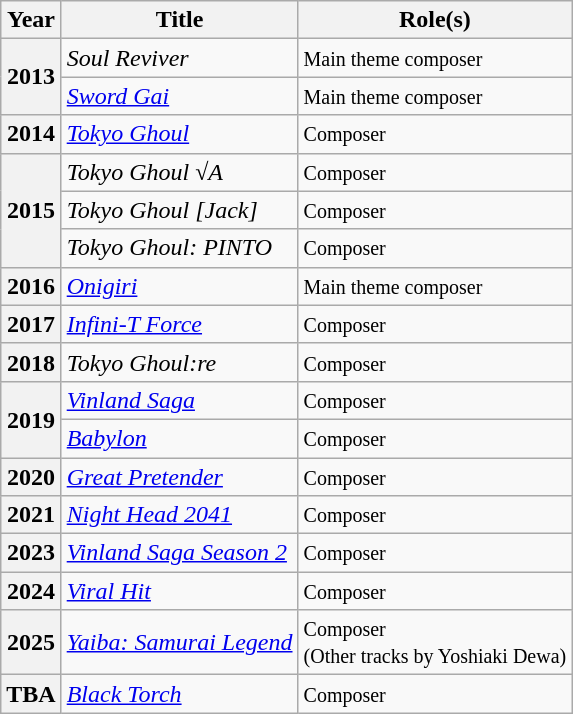<table class="wikitable sortable">
<tr>
<th>Year</th>
<th>Title</th>
<th class="unsortable">Role(s)</th>
</tr>
<tr>
<th rowspan="2">2013</th>
<td><em>Soul Reviver</em></td>
<td><small>Main theme composer</small></td>
</tr>
<tr>
<td><em><a href='#'>Sword Gai</a></em></td>
<td><small>Main theme composer</small></td>
</tr>
<tr>
<th>2014</th>
<td><em><a href='#'>Tokyo Ghoul</a></em></td>
<td><small>Composer</small></td>
</tr>
<tr>
<th rowspan="3">2015</th>
<td><em>Tokyo Ghoul √A</em></td>
<td><small>Composer</small></td>
</tr>
<tr>
<td><em>Tokyo Ghoul [Jack]</em></td>
<td><small>Composer</small></td>
</tr>
<tr>
<td><em>Tokyo Ghoul: PINTO</em></td>
<td><small>Composer</small></td>
</tr>
<tr>
<th>2016</th>
<td><em><a href='#'>Onigiri</a></em></td>
<td><small>Main theme composer</small></td>
</tr>
<tr>
<th>2017</th>
<td><em><a href='#'>Infini-T Force</a></em></td>
<td><small>Composer</small></td>
</tr>
<tr>
<th>2018</th>
<td><em>Tokyo Ghoul:re</em></td>
<td><small>Composer</small></td>
</tr>
<tr>
<th rowspan="2">2019</th>
<td><em><a href='#'>Vinland Saga</a></em></td>
<td><small>Composer</small></td>
</tr>
<tr>
<td><em><a href='#'>Babylon</a></em></td>
<td><small>Composer</small></td>
</tr>
<tr>
<th>2020</th>
<td><em><a href='#'>Great Pretender</a></em></td>
<td><small>Composer</small></td>
</tr>
<tr>
<th>2021</th>
<td><em><a href='#'>Night Head 2041</a></em></td>
<td><small>Composer</small></td>
</tr>
<tr>
<th>2023</th>
<td><em><a href='#'>Vinland Saga Season 2</a></em></td>
<td><small>Composer</small></td>
</tr>
<tr>
<th>2024</th>
<td><em><a href='#'>Viral Hit</a></em></td>
<td><small>Composer</small></td>
</tr>
<tr>
<th>2025</th>
<td><em><a href='#'>Yaiba: Samurai Legend</a></em></td>
<td><small>Composer<br>(Other tracks by Yoshiaki Dewa)</small></td>
</tr>
<tr>
<th>TBA</th>
<td><em><a href='#'>Black Torch</a></em></td>
<td><small>Composer</small></td>
</tr>
</table>
